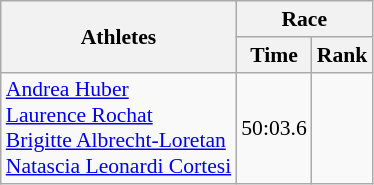<table class="wikitable" style="font-size:90%">
<tr>
<th rowspan=2>Athletes</th>
<th colspan=2>Race</th>
</tr>
<tr>
<th>Time</th>
<th>Rank</th>
</tr>
<tr>
<td><a href='#'>Andrea Huber</a><br><a href='#'>Laurence Rochat</a><br><a href='#'>Brigitte Albrecht-Loretan</a><br><a href='#'>Natascia Leonardi Cortesi</a></td>
<td align=center>50:03.6</td>
<td align=center></td>
</tr>
</table>
